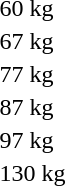<table>
<tr>
<td>60 kg</td>
<td></td>
<td><strong></strong></td>
<td></td>
</tr>
<tr>
<td>67 kg</td>
<td></td>
<td><strong></strong></td>
<td></td>
</tr>
<tr>
<td>77 kg</td>
<td></td>
<td><strong></strong></td>
<td></td>
</tr>
<tr>
<td>87 kg</td>
<td><strong></strong></td>
<td></td>
<td></td>
</tr>
<tr>
<td>97 kg</td>
<td></td>
<td><strong></strong></td>
<td></td>
</tr>
<tr>
<td>130 kg</td>
<td></td>
<td><strong></strong></td>
<td></td>
</tr>
</table>
